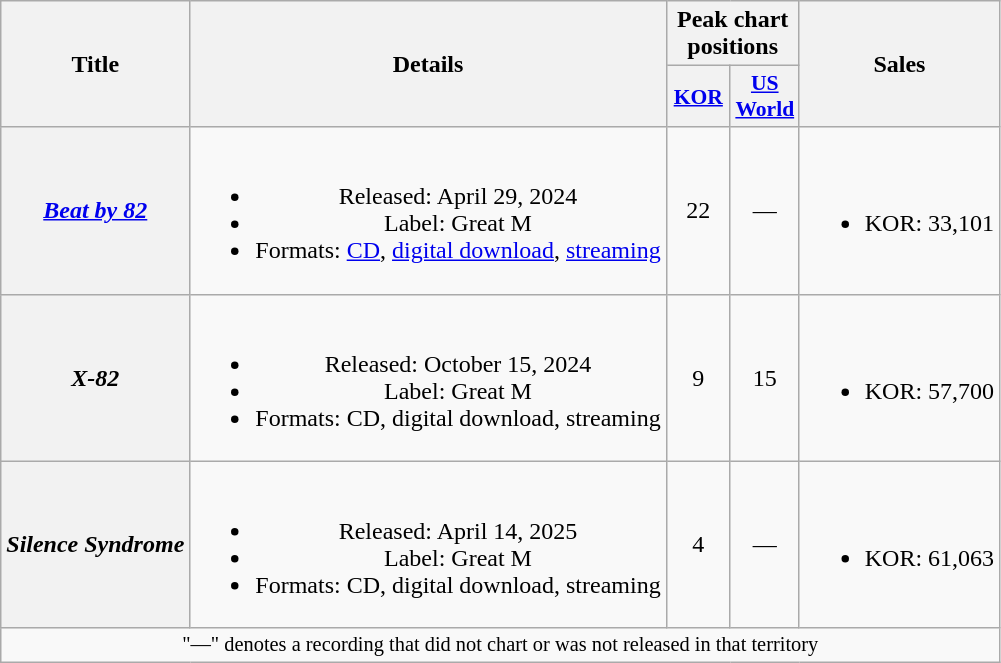<table class="wikitable plainrowheaders" style="text-align:center">
<tr>
<th scope="col" rowspan="2">Title</th>
<th scope="col" rowspan="2">Details</th>
<th scope="col" colspan="2">Peak chart positions</th>
<th scope="col" rowspan="2">Sales</th>
</tr>
<tr>
<th scope="col" style="font-size:90%; width:2.5em"><a href='#'>KOR</a><br></th>
<th scope="col" style="font-size:90%; width:2.5em"><a href='#'>US<br>World</a><br></th>
</tr>
<tr>
<th scope="row"><em><a href='#'>Beat by 82</a></em></th>
<td><br><ul><li>Released: April 29, 2024</li><li>Label: Great M</li><li>Formats: <a href='#'>CD</a>, <a href='#'>digital download</a>, <a href='#'>streaming</a></li></ul></td>
<td>22</td>
<td>—</td>
<td><br><ul><li>KOR: 33,101</li></ul></td>
</tr>
<tr>
<th scope="row"><em>X-82</em></th>
<td><br><ul><li>Released: October 15, 2024</li><li>Label: Great M</li><li>Formats: CD, digital download, streaming</li></ul></td>
<td>9</td>
<td>15</td>
<td><br><ul><li>KOR: 57,700</li></ul></td>
</tr>
<tr>
<th scope="row"><em>Silence Syndrome</em></th>
<td><br><ul><li>Released: April 14, 2025</li><li>Label: Great M</li><li>Formats: CD, digital download, streaming</li></ul></td>
<td>4</td>
<td>—</td>
<td><br><ul><li>KOR: 61,063</li></ul></td>
</tr>
<tr>
<td colspan="5" style="font-size:85%">"—" denotes a recording that did not chart or was not released in that territory</td>
</tr>
</table>
